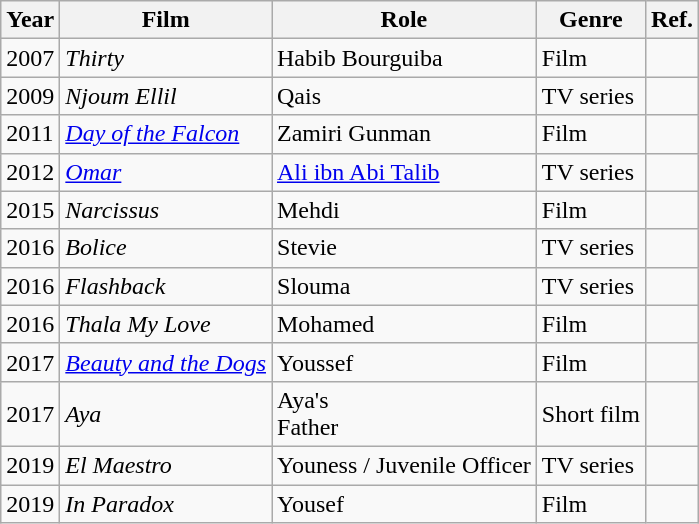<table class="wikitable">
<tr>
<th>Year</th>
<th>Film</th>
<th>Role</th>
<th>Genre</th>
<th>Ref.</th>
</tr>
<tr>
<td>2007</td>
<td><em>Thirty</em></td>
<td>Habib Bourguiba</td>
<td>Film</td>
<td></td>
</tr>
<tr>
<td>2009</td>
<td><em>Njoum Ellil</em></td>
<td>Qais</td>
<td>TV series</td>
<td></td>
</tr>
<tr>
<td>2011</td>
<td><em><a href='#'>Day of the Falcon</a></em></td>
<td>Zamiri Gunman</td>
<td>Film</td>
<td></td>
</tr>
<tr>
<td>2012</td>
<td><em><a href='#'>Omar</a></em></td>
<td><a href='#'>Ali ibn Abi Talib</a></td>
<td>TV series</td>
<td></td>
</tr>
<tr>
<td>2015</td>
<td><em>Narcissus</em></td>
<td>Mehdi</td>
<td>Film</td>
<td></td>
</tr>
<tr>
<td>2016</td>
<td><em>Bolice</em></td>
<td>Stevie</td>
<td>TV series</td>
<td></td>
</tr>
<tr>
<td>2016</td>
<td><em>Flashback</em></td>
<td>Slouma</td>
<td>TV series</td>
<td></td>
</tr>
<tr>
<td>2016</td>
<td><em>Thala My Love</em></td>
<td>Mohamed</td>
<td>Film</td>
<td></td>
</tr>
<tr>
<td>2017</td>
<td><em><a href='#'>Beauty and the Dogs</a></em></td>
<td>Youssef</td>
<td>Film</td>
<td></td>
</tr>
<tr>
<td>2017</td>
<td><em>Aya</em></td>
<td>Aya's<br>Father</td>
<td>Short film</td>
<td></td>
</tr>
<tr>
<td>2019</td>
<td><em>El Maestro</em></td>
<td>Youness / Juvenile Officer</td>
<td>TV series</td>
<td></td>
</tr>
<tr>
<td>2019</td>
<td><em>In Paradox</em></td>
<td>Yousef</td>
<td>Film</td>
<td></td>
</tr>
</table>
